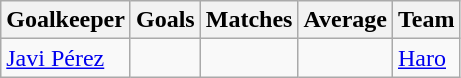<table class="wikitable">
<tr>
<th>Goalkeeper</th>
<th>Goals</th>
<th>Matches</th>
<th>Average</th>
<th>Team</th>
</tr>
<tr>
<td> <a href='#'>Javi Pérez</a></td>
<td></td>
<td></td>
<td></td>
<td><a href='#'>Haro</a></td>
</tr>
</table>
